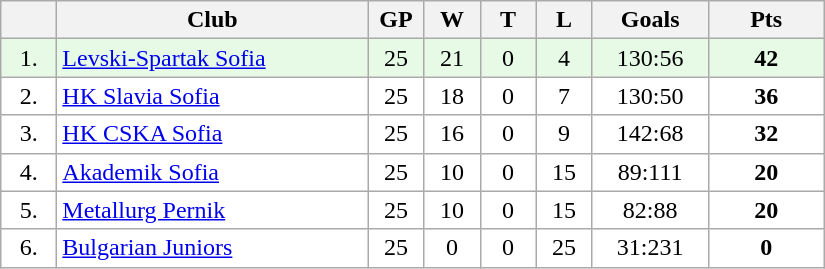<table class="wikitable">
<tr>
<th width="30"></th>
<th width="200">Club</th>
<th width="30">GP</th>
<th width="30">W</th>
<th width="30">T</th>
<th width="30">L</th>
<th width="70">Goals</th>
<th width="70">Pts</th>
</tr>
<tr bgcolor="#e6fae6" align="center">
<td>1.</td>
<td align="left"><a href='#'>Levski-Spartak Sofia</a></td>
<td>25</td>
<td>21</td>
<td>0</td>
<td>4</td>
<td>130:56</td>
<td><strong>42</strong></td>
</tr>
<tr bgcolor="#FFFFFF" align="center">
<td>2.</td>
<td align="left"><a href='#'>HK Slavia Sofia</a></td>
<td>25</td>
<td>18</td>
<td>0</td>
<td>7</td>
<td>130:50</td>
<td><strong>36</strong></td>
</tr>
<tr bgcolor="#FFFFFF" align="center">
<td>3.</td>
<td align="left"><a href='#'>HK CSKA Sofia</a></td>
<td>25</td>
<td>16</td>
<td>0</td>
<td>9</td>
<td>142:68</td>
<td><strong>32</strong></td>
</tr>
<tr bgcolor="#FFFFFF" align="center">
<td>4.</td>
<td align="left"><a href='#'>Akademik Sofia</a></td>
<td>25</td>
<td>10</td>
<td>0</td>
<td>15</td>
<td>89:111</td>
<td><strong>20</strong></td>
</tr>
<tr bgcolor="#FFFFFF" align="center">
<td>5.</td>
<td align="left"><a href='#'>Metallurg Pernik</a></td>
<td>25</td>
<td>10</td>
<td>0</td>
<td>15</td>
<td>82:88</td>
<td><strong>20</strong></td>
</tr>
<tr bgcolor="#FFFFFF" align="center">
<td>6.</td>
<td align="left"><a href='#'>Bulgarian Juniors</a></td>
<td>25</td>
<td>0</td>
<td>0</td>
<td>25</td>
<td>31:231</td>
<td><strong>0</strong></td>
</tr>
</table>
